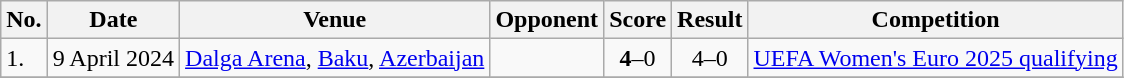<table class="wikitable">
<tr>
<th>No.</th>
<th>Date</th>
<th>Venue</th>
<th>Opponent</th>
<th>Score</th>
<th>Result</th>
<th>Competition</th>
</tr>
<tr>
<td>1.</td>
<td>9 April 2024</td>
<td><a href='#'>Dalga Arena</a>, <a href='#'>Baku</a>, <a href='#'>Azerbaijan</a></td>
<td></td>
<td align=center><strong>4</strong>–0</td>
<td align=center>4–0</td>
<td><a href='#'>UEFA Women's Euro 2025 qualifying</a></td>
</tr>
<tr>
</tr>
</table>
